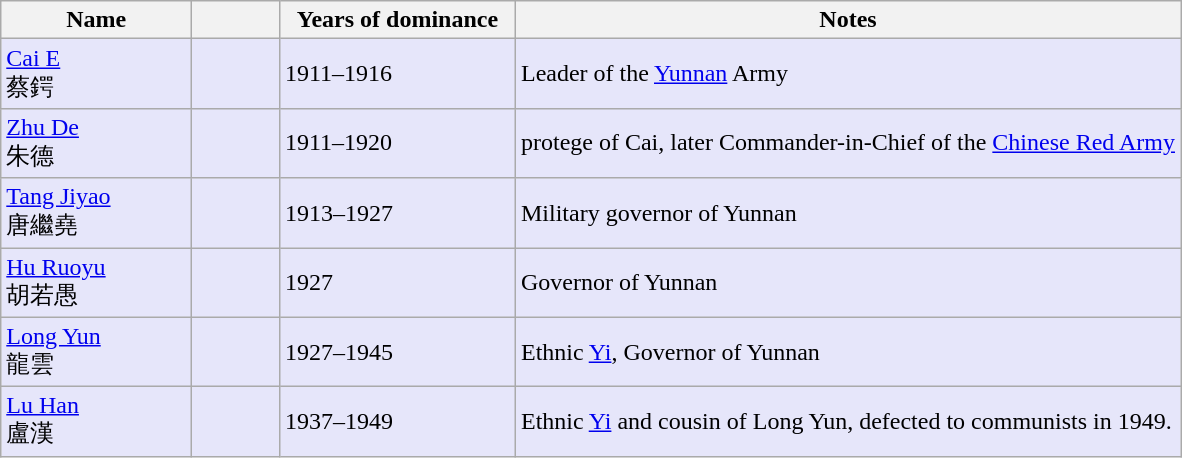<table class="wikitable">
<tr>
<th width=120px>Name</th>
<th width=51px></th>
<th width=150px>Years of dominance</th>
<th>Notes</th>
</tr>
<tr bgcolor=#E6E6FA>
<td><a href='#'>Cai E</a><br>蔡鍔</td>
<td align=center></td>
<td>1911–1916</td>
<td>Leader of the <a href='#'>Yunnan</a> Army</td>
</tr>
<tr bgcolor=#E6E6FA>
<td><a href='#'>Zhu De</a><br>朱德</td>
<td align=center></td>
<td>1911–1920</td>
<td>protege of Cai, later Commander-in-Chief of the <a href='#'>Chinese Red Army</a></td>
</tr>
<tr bgcolor=#E6E6FA>
<td><a href='#'>Tang Jiyao</a><br>唐繼堯</td>
<td align=center></td>
<td>1913–1927</td>
<td>Military governor of Yunnan</td>
</tr>
<tr bgcolor=#E6E6FA>
<td><a href='#'>Hu Ruoyu</a><br>胡若愚</td>
<td align=center></td>
<td>1927</td>
<td>Governor of Yunnan</td>
</tr>
<tr bgcolor=#E6E6FA>
<td><a href='#'>Long Yun</a><br>龍雲</td>
<td align=center></td>
<td>1927–1945</td>
<td>Ethnic <a href='#'>Yi</a>, Governor of Yunnan</td>
</tr>
<tr bgcolor=#E6E6FA>
<td><a href='#'>Lu Han</a><br>盧漢</td>
<td align=center></td>
<td>1937–1949</td>
<td>Ethnic <a href='#'>Yi</a> and cousin of Long Yun, defected to communists in 1949.</td>
</tr>
</table>
